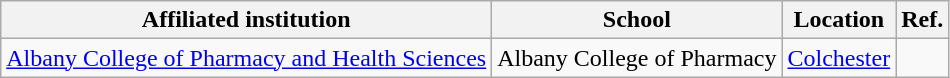<table class="wikitable sortable">
<tr>
<th>Affiliated institution</th>
<th>School</th>
<th>Location</th>
<th>Ref.</th>
</tr>
<tr>
<td><a href='#'>Albany College of Pharmacy and Health Sciences</a></td>
<td>Albany College of Pharmacy</td>
<td><a href='#'>Colchester</a></td>
<td></td>
</tr>
</table>
